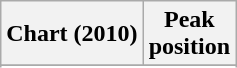<table class="wikitable sortable">
<tr>
<th>Chart (2010)</th>
<th>Peak<br>position</th>
</tr>
<tr>
</tr>
<tr>
</tr>
<tr>
</tr>
<tr>
</tr>
</table>
